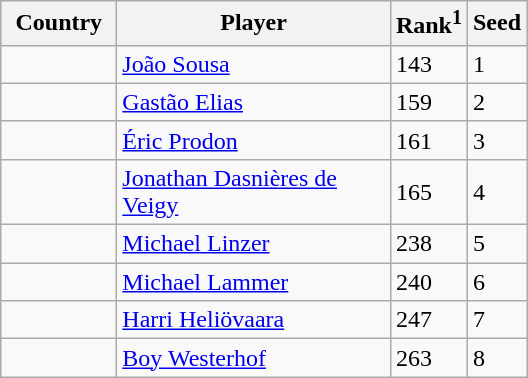<table class="sortable wikitable">
<tr>
<th width="70">Country</th>
<th width="175">Player</th>
<th>Rank<sup>1</sup></th>
<th>Seed</th>
</tr>
<tr>
<td></td>
<td><a href='#'>João Sousa</a></td>
<td>143</td>
<td>1</td>
</tr>
<tr>
<td></td>
<td><a href='#'>Gastão Elias</a></td>
<td>159</td>
<td>2</td>
</tr>
<tr>
<td></td>
<td><a href='#'>Éric Prodon</a></td>
<td>161</td>
<td>3</td>
</tr>
<tr>
<td></td>
<td><a href='#'>Jonathan Dasnières de Veigy</a></td>
<td>165</td>
<td>4</td>
</tr>
<tr>
<td></td>
<td><a href='#'>Michael Linzer</a></td>
<td>238</td>
<td>5</td>
</tr>
<tr>
<td></td>
<td><a href='#'>Michael Lammer</a></td>
<td>240</td>
<td>6</td>
</tr>
<tr>
<td></td>
<td><a href='#'>Harri Heliövaara</a></td>
<td>247</td>
<td>7</td>
</tr>
<tr>
<td></td>
<td><a href='#'>Boy Westerhof</a></td>
<td>263</td>
<td>8</td>
</tr>
</table>
